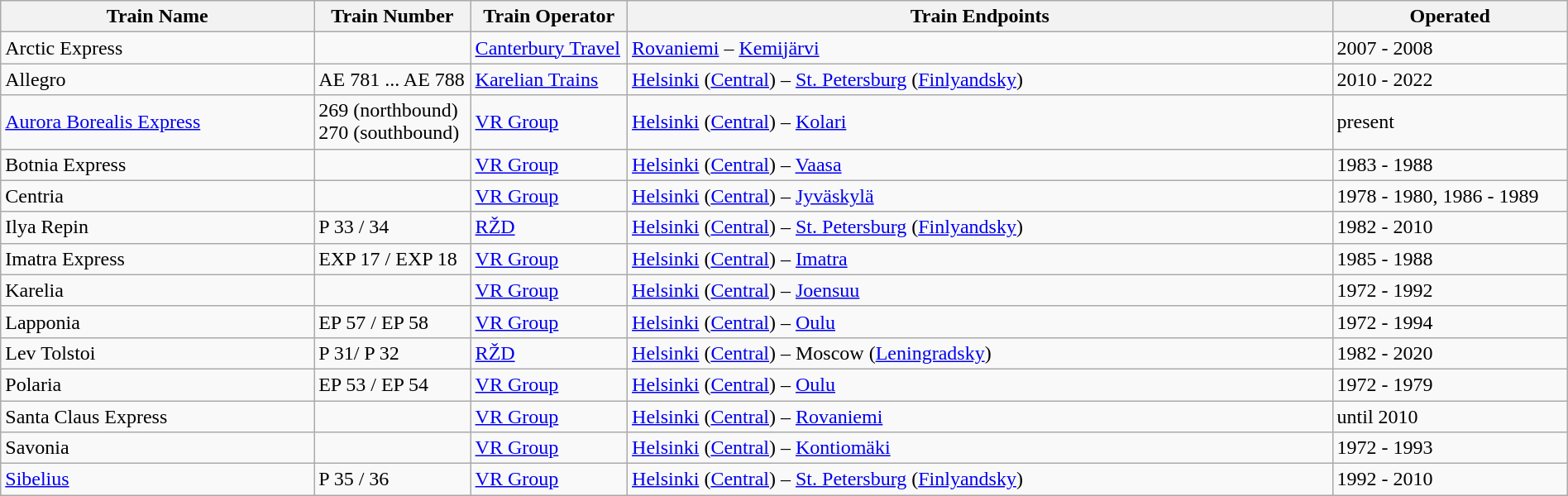<table class="wikitable" width=100%>
<tr>
<th width=20%>Train Name</th>
<th width=10%>Train Number</th>
<th width=10%>Train Operator</th>
<th width=45%>Train Endpoints</th>
<th width=15%>Operated</th>
</tr>
<tr>
<td>Arctic Express</td>
<td></td>
<td><a href='#'>Canterbury Travel</a></td>
<td><a href='#'>Rovaniemi</a>  –  <a href='#'>Kemijärvi</a></td>
<td>2007 - 2008</td>
</tr>
<tr>
<td>Allegro</td>
<td>AE 781 ... AE 788</td>
<td><a href='#'>Karelian Trains</a></td>
<td><a href='#'>Helsinki</a> (<a href='#'>Central</a>) – <a href='#'>St. Petersburg</a> (<a href='#'>Finlyandsky</a>)</td>
<td>2010 - 2022</td>
</tr>
<tr>
<td><a href='#'>Aurora Borealis Express</a></td>
<td>269 (northbound)<br>270 (southbound)</td>
<td><a href='#'>VR Group</a></td>
<td><a href='#'>Helsinki</a> (<a href='#'>Central</a>) – <a href='#'>Kolari</a></td>
<td>present</td>
</tr>
<tr>
<td>Botnia Express</td>
<td></td>
<td><a href='#'>VR Group</a></td>
<td><a href='#'>Helsinki</a> (<a href='#'>Central</a>) – <a href='#'>Vaasa</a></td>
<td>1983 - 1988</td>
</tr>
<tr>
<td>Centria</td>
<td></td>
<td><a href='#'>VR Group</a></td>
<td><a href='#'>Helsinki</a> (<a href='#'>Central</a>) – <a href='#'>Jyväskylä</a></td>
<td>1978 - 1980, 1986 - 1989</td>
</tr>
<tr>
<td>Ilya Repin</td>
<td>P 33 / 34</td>
<td><a href='#'>RŽD</a></td>
<td><a href='#'>Helsinki</a> (<a href='#'>Central</a>) – <a href='#'>St. Petersburg</a> (<a href='#'>Finlyandsky</a>)</td>
<td>1982 - 2010</td>
</tr>
<tr>
<td>Imatra Express</td>
<td>EXP 17 / EXP 18</td>
<td><a href='#'>VR Group</a></td>
<td><a href='#'>Helsinki</a> (<a href='#'>Central</a>) – <a href='#'>Imatra</a></td>
<td>1985 - 1988</td>
</tr>
<tr>
<td>Karelia</td>
<td></td>
<td><a href='#'>VR Group</a></td>
<td><a href='#'>Helsinki</a> (<a href='#'>Central</a>) – <a href='#'>Joensuu</a></td>
<td>1972 - 1992</td>
</tr>
<tr>
<td>Lapponia</td>
<td>EP 57 / EP 58</td>
<td><a href='#'>VR Group</a></td>
<td><a href='#'>Helsinki</a> (<a href='#'>Central</a>) – <a href='#'>Oulu</a></td>
<td>1972 - 1994</td>
</tr>
<tr>
<td>Lev Tolstoi</td>
<td>P 31/ P 32</td>
<td><a href='#'>RŽD</a></td>
<td><a href='#'>Helsinki</a> (<a href='#'>Central</a>) – Moscow (<a href='#'>Leningradsky</a>)</td>
<td>1982 - 2020</td>
</tr>
<tr>
<td>Polaria</td>
<td>EP 53 / EP 54</td>
<td><a href='#'>VR Group</a></td>
<td><a href='#'>Helsinki</a> (<a href='#'>Central</a>) – <a href='#'>Oulu</a></td>
<td>1972 - 1979</td>
</tr>
<tr>
<td>Santa Claus Express</td>
<td></td>
<td><a href='#'>VR Group</a></td>
<td><a href='#'>Helsinki</a> (<a href='#'>Central</a>) – <a href='#'>Rovaniemi</a></td>
<td>until 2010</td>
</tr>
<tr>
<td>Savonia</td>
<td></td>
<td><a href='#'>VR Group</a></td>
<td><a href='#'>Helsinki</a> (<a href='#'>Central</a>) – <a href='#'>Kontiomäki</a></td>
<td>1972 - 1993</td>
</tr>
<tr>
<td><a href='#'>Sibelius</a></td>
<td>P 35 / 36</td>
<td><a href='#'>VR Group</a></td>
<td><a href='#'>Helsinki</a> (<a href='#'>Central</a>) – <a href='#'>St. Petersburg</a> (<a href='#'>Finlyandsky</a>)</td>
<td>1992 - 2010</td>
</tr>
</table>
